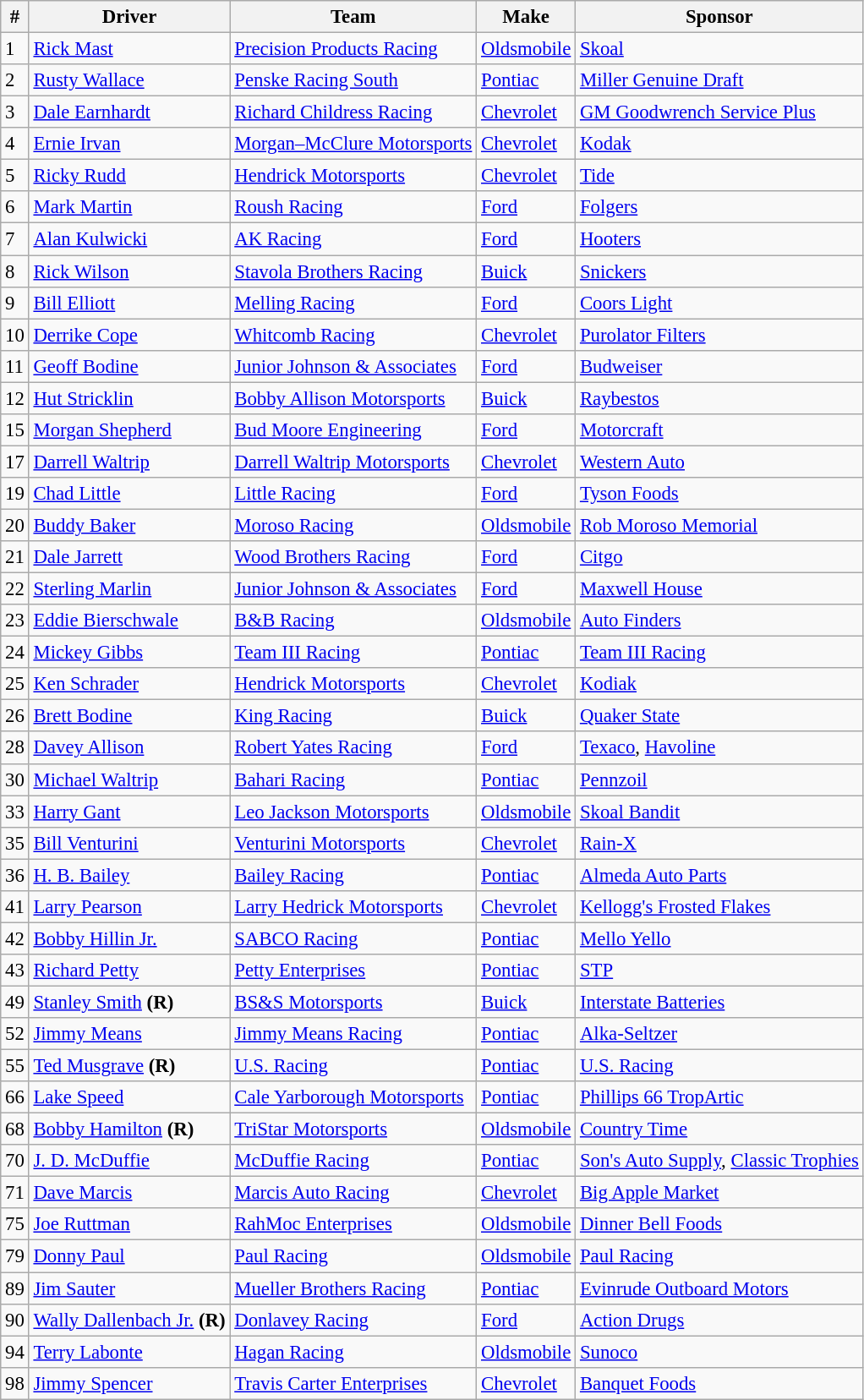<table class="wikitable" style="font-size:95%">
<tr>
<th>#</th>
<th>Driver</th>
<th>Team</th>
<th>Make</th>
<th>Sponsor</th>
</tr>
<tr>
<td>1</td>
<td><a href='#'>Rick Mast</a></td>
<td><a href='#'>Precision Products Racing</a></td>
<td><a href='#'>Oldsmobile</a></td>
<td><a href='#'>Skoal</a></td>
</tr>
<tr>
<td>2</td>
<td><a href='#'>Rusty Wallace</a></td>
<td><a href='#'>Penske Racing South</a></td>
<td><a href='#'>Pontiac</a></td>
<td><a href='#'>Miller Genuine Draft</a></td>
</tr>
<tr>
<td>3</td>
<td><a href='#'>Dale Earnhardt</a></td>
<td><a href='#'>Richard Childress Racing</a></td>
<td><a href='#'>Chevrolet</a></td>
<td><a href='#'>GM Goodwrench Service Plus</a></td>
</tr>
<tr>
<td>4</td>
<td><a href='#'>Ernie Irvan</a></td>
<td><a href='#'>Morgan–McClure Motorsports</a></td>
<td><a href='#'>Chevrolet</a></td>
<td><a href='#'>Kodak</a></td>
</tr>
<tr>
<td>5</td>
<td><a href='#'>Ricky Rudd</a></td>
<td><a href='#'>Hendrick Motorsports</a></td>
<td><a href='#'>Chevrolet</a></td>
<td><a href='#'>Tide</a></td>
</tr>
<tr>
<td>6</td>
<td><a href='#'>Mark Martin</a></td>
<td><a href='#'>Roush Racing</a></td>
<td><a href='#'>Ford</a></td>
<td><a href='#'>Folgers</a></td>
</tr>
<tr>
<td>7</td>
<td><a href='#'>Alan Kulwicki</a></td>
<td><a href='#'>AK Racing</a></td>
<td><a href='#'>Ford</a></td>
<td><a href='#'>Hooters</a></td>
</tr>
<tr>
<td>8</td>
<td><a href='#'>Rick Wilson</a></td>
<td><a href='#'>Stavola Brothers Racing</a></td>
<td><a href='#'>Buick</a></td>
<td><a href='#'>Snickers</a></td>
</tr>
<tr>
<td>9</td>
<td><a href='#'>Bill Elliott</a></td>
<td><a href='#'>Melling Racing</a></td>
<td><a href='#'>Ford</a></td>
<td><a href='#'>Coors Light</a></td>
</tr>
<tr>
<td>10</td>
<td><a href='#'>Derrike Cope</a></td>
<td><a href='#'>Whitcomb Racing</a></td>
<td><a href='#'>Chevrolet</a></td>
<td><a href='#'>Purolator Filters</a></td>
</tr>
<tr>
<td>11</td>
<td><a href='#'>Geoff Bodine</a></td>
<td><a href='#'>Junior Johnson & Associates</a></td>
<td><a href='#'>Ford</a></td>
<td><a href='#'>Budweiser</a></td>
</tr>
<tr>
<td>12</td>
<td><a href='#'>Hut Stricklin</a></td>
<td><a href='#'>Bobby Allison Motorsports</a></td>
<td><a href='#'>Buick</a></td>
<td><a href='#'>Raybestos</a></td>
</tr>
<tr>
<td>15</td>
<td><a href='#'>Morgan Shepherd</a></td>
<td><a href='#'>Bud Moore Engineering</a></td>
<td><a href='#'>Ford</a></td>
<td><a href='#'>Motorcraft</a></td>
</tr>
<tr>
<td>17</td>
<td><a href='#'>Darrell Waltrip</a></td>
<td><a href='#'>Darrell Waltrip Motorsports</a></td>
<td><a href='#'>Chevrolet</a></td>
<td><a href='#'>Western Auto</a></td>
</tr>
<tr>
<td>19</td>
<td><a href='#'>Chad Little</a></td>
<td><a href='#'>Little Racing</a></td>
<td><a href='#'>Ford</a></td>
<td><a href='#'>Tyson Foods</a></td>
</tr>
<tr>
<td>20</td>
<td><a href='#'>Buddy Baker</a></td>
<td><a href='#'>Moroso Racing</a></td>
<td><a href='#'>Oldsmobile</a></td>
<td><a href='#'>Rob Moroso Memorial</a></td>
</tr>
<tr>
<td>21</td>
<td><a href='#'>Dale Jarrett</a></td>
<td><a href='#'>Wood Brothers Racing</a></td>
<td><a href='#'>Ford</a></td>
<td><a href='#'>Citgo</a></td>
</tr>
<tr>
<td>22</td>
<td><a href='#'>Sterling Marlin</a></td>
<td><a href='#'>Junior Johnson & Associates</a></td>
<td><a href='#'>Ford</a></td>
<td><a href='#'>Maxwell House</a></td>
</tr>
<tr>
<td>23</td>
<td><a href='#'>Eddie Bierschwale</a></td>
<td><a href='#'>B&B Racing</a></td>
<td><a href='#'>Oldsmobile</a></td>
<td><a href='#'>Auto Finders</a></td>
</tr>
<tr>
<td>24</td>
<td><a href='#'>Mickey Gibbs</a></td>
<td><a href='#'>Team III Racing</a></td>
<td><a href='#'>Pontiac</a></td>
<td><a href='#'>Team III Racing</a></td>
</tr>
<tr>
<td>25</td>
<td><a href='#'>Ken Schrader</a></td>
<td><a href='#'>Hendrick Motorsports</a></td>
<td><a href='#'>Chevrolet</a></td>
<td><a href='#'>Kodiak</a></td>
</tr>
<tr>
<td>26</td>
<td><a href='#'>Brett Bodine</a></td>
<td><a href='#'>King Racing</a></td>
<td><a href='#'>Buick</a></td>
<td><a href='#'>Quaker State</a></td>
</tr>
<tr>
<td>28</td>
<td><a href='#'>Davey Allison</a></td>
<td><a href='#'>Robert Yates Racing</a></td>
<td><a href='#'>Ford</a></td>
<td><a href='#'>Texaco</a>, <a href='#'>Havoline</a></td>
</tr>
<tr>
<td>30</td>
<td><a href='#'>Michael Waltrip</a></td>
<td><a href='#'>Bahari Racing</a></td>
<td><a href='#'>Pontiac</a></td>
<td><a href='#'>Pennzoil</a></td>
</tr>
<tr>
<td>33</td>
<td><a href='#'>Harry Gant</a></td>
<td><a href='#'>Leo Jackson Motorsports</a></td>
<td><a href='#'>Oldsmobile</a></td>
<td><a href='#'>Skoal Bandit</a></td>
</tr>
<tr>
<td>35</td>
<td><a href='#'>Bill Venturini</a></td>
<td><a href='#'>Venturini Motorsports</a></td>
<td><a href='#'>Chevrolet</a></td>
<td><a href='#'>Rain-X</a></td>
</tr>
<tr>
<td>36</td>
<td><a href='#'>H. B. Bailey</a></td>
<td><a href='#'>Bailey Racing</a></td>
<td><a href='#'>Pontiac</a></td>
<td><a href='#'>Almeda Auto Parts</a></td>
</tr>
<tr>
<td>41</td>
<td><a href='#'>Larry Pearson</a></td>
<td><a href='#'>Larry Hedrick Motorsports</a></td>
<td><a href='#'>Chevrolet</a></td>
<td><a href='#'>Kellogg's Frosted Flakes</a></td>
</tr>
<tr>
<td>42</td>
<td><a href='#'>Bobby Hillin Jr.</a></td>
<td><a href='#'>SABCO Racing</a></td>
<td><a href='#'>Pontiac</a></td>
<td><a href='#'>Mello Yello</a></td>
</tr>
<tr>
<td>43</td>
<td><a href='#'>Richard Petty</a></td>
<td><a href='#'>Petty Enterprises</a></td>
<td><a href='#'>Pontiac</a></td>
<td><a href='#'>STP</a></td>
</tr>
<tr>
<td>49</td>
<td><a href='#'>Stanley Smith</a> <strong>(R)</strong></td>
<td><a href='#'>BS&S Motorsports</a></td>
<td><a href='#'>Buick</a></td>
<td><a href='#'>Interstate Batteries</a></td>
</tr>
<tr>
<td>52</td>
<td><a href='#'>Jimmy Means</a></td>
<td><a href='#'>Jimmy Means Racing</a></td>
<td><a href='#'>Pontiac</a></td>
<td><a href='#'>Alka-Seltzer</a></td>
</tr>
<tr>
<td>55</td>
<td><a href='#'>Ted Musgrave</a> <strong>(R)</strong></td>
<td><a href='#'>U.S. Racing</a></td>
<td><a href='#'>Pontiac</a></td>
<td><a href='#'>U.S. Racing</a></td>
</tr>
<tr>
<td>66</td>
<td><a href='#'>Lake Speed</a></td>
<td><a href='#'>Cale Yarborough Motorsports</a></td>
<td><a href='#'>Pontiac</a></td>
<td><a href='#'>Phillips 66 TropArtic</a></td>
</tr>
<tr>
<td>68</td>
<td><a href='#'>Bobby Hamilton</a> <strong>(R)</strong></td>
<td><a href='#'>TriStar Motorsports</a></td>
<td><a href='#'>Oldsmobile</a></td>
<td><a href='#'>Country Time</a></td>
</tr>
<tr>
<td>70</td>
<td><a href='#'>J. D. McDuffie</a></td>
<td><a href='#'>McDuffie Racing</a></td>
<td><a href='#'>Pontiac</a></td>
<td><a href='#'>Son's Auto Supply</a>, <a href='#'>Classic Trophies</a></td>
</tr>
<tr>
<td>71</td>
<td><a href='#'>Dave Marcis</a></td>
<td><a href='#'>Marcis Auto Racing</a></td>
<td><a href='#'>Chevrolet</a></td>
<td><a href='#'>Big Apple Market</a></td>
</tr>
<tr>
<td>75</td>
<td><a href='#'>Joe Ruttman</a></td>
<td><a href='#'>RahMoc Enterprises</a></td>
<td><a href='#'>Oldsmobile</a></td>
<td><a href='#'>Dinner Bell Foods</a></td>
</tr>
<tr>
<td>79</td>
<td><a href='#'>Donny Paul</a></td>
<td><a href='#'>Paul Racing</a></td>
<td><a href='#'>Oldsmobile</a></td>
<td><a href='#'>Paul Racing</a></td>
</tr>
<tr>
<td>89</td>
<td><a href='#'>Jim Sauter</a></td>
<td><a href='#'>Mueller Brothers Racing</a></td>
<td><a href='#'>Pontiac</a></td>
<td><a href='#'>Evinrude Outboard Motors</a></td>
</tr>
<tr>
<td>90</td>
<td><a href='#'>Wally Dallenbach Jr.</a> <strong>(R)</strong></td>
<td><a href='#'>Donlavey Racing</a></td>
<td><a href='#'>Ford</a></td>
<td><a href='#'>Action Drugs</a></td>
</tr>
<tr>
<td>94</td>
<td><a href='#'>Terry Labonte</a></td>
<td><a href='#'>Hagan Racing</a></td>
<td><a href='#'>Oldsmobile</a></td>
<td><a href='#'>Sunoco</a></td>
</tr>
<tr>
<td>98</td>
<td><a href='#'>Jimmy Spencer</a></td>
<td><a href='#'>Travis Carter Enterprises</a></td>
<td><a href='#'>Chevrolet</a></td>
<td><a href='#'>Banquet Foods</a></td>
</tr>
</table>
